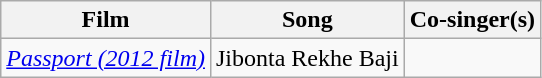<table class="wikitable plainrowheaders" textcolor:#000;">
<tr>
<th scope="col"><strong>Film</strong></th>
<th scope="col"><strong>Song</strong></th>
<th scope="col"><strong>Co-singer(s)</strong></th>
</tr>
<tr>
<td><em><a href='#'>Passport (2012 film)</a></em></td>
<td>Jibonta Rekhe Baji</td>
<td></td>
</tr>
</table>
